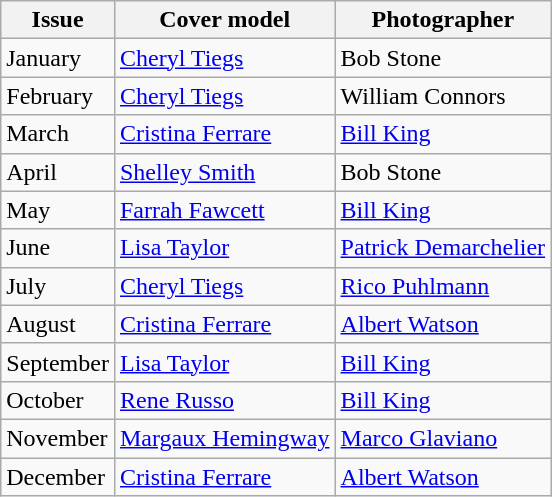<table class="sortable wikitable">
<tr>
<th>Issue</th>
<th>Cover model</th>
<th>Photographer</th>
</tr>
<tr>
<td>January</td>
<td><a href='#'>Cheryl Tiegs</a></td>
<td>Bob Stone</td>
</tr>
<tr>
<td>February</td>
<td><a href='#'>Cheryl Tiegs</a></td>
<td>William Connors</td>
</tr>
<tr>
<td>March</td>
<td><a href='#'>Cristina Ferrare</a></td>
<td><a href='#'>Bill King</a></td>
</tr>
<tr>
<td>April</td>
<td><a href='#'>Shelley Smith</a></td>
<td>Bob Stone</td>
</tr>
<tr>
<td>May</td>
<td><a href='#'>Farrah Fawcett</a></td>
<td><a href='#'>Bill King</a></td>
</tr>
<tr>
<td>June</td>
<td><a href='#'>Lisa Taylor</a></td>
<td><a href='#'>Patrick Demarchelier</a></td>
</tr>
<tr>
<td>July</td>
<td><a href='#'>Cheryl Tiegs</a></td>
<td><a href='#'>Rico Puhlmann</a></td>
</tr>
<tr>
<td>August</td>
<td><a href='#'>Cristina Ferrare</a></td>
<td><a href='#'>Albert Watson</a></td>
</tr>
<tr>
<td>September</td>
<td><a href='#'>Lisa Taylor</a></td>
<td><a href='#'>Bill King</a></td>
</tr>
<tr>
<td>October</td>
<td><a href='#'>Rene Russo</a></td>
<td><a href='#'>Bill King</a></td>
</tr>
<tr>
<td>November</td>
<td><a href='#'>Margaux Hemingway</a></td>
<td><a href='#'>Marco Glaviano</a></td>
</tr>
<tr>
<td>December</td>
<td><a href='#'>Cristina Ferrare</a></td>
<td><a href='#'>Albert Watson</a></td>
</tr>
</table>
